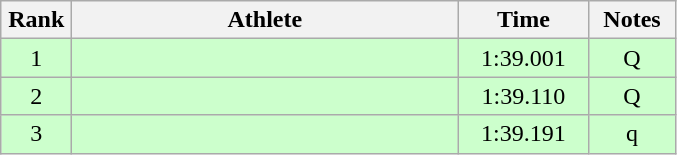<table class=wikitable style="text-align:center">
<tr>
<th width=40>Rank</th>
<th width=250>Athlete</th>
<th width=80>Time</th>
<th width=50>Notes</th>
</tr>
<tr bgcolor="ccffcc">
<td>1</td>
<td align=left></td>
<td>1:39.001</td>
<td>Q</td>
</tr>
<tr bgcolor="ccffcc">
<td>2</td>
<td align=left></td>
<td>1:39.110</td>
<td>Q</td>
</tr>
<tr bgcolor="ccffcc">
<td>3</td>
<td align=left></td>
<td>1:39.191</td>
<td>q</td>
</tr>
</table>
